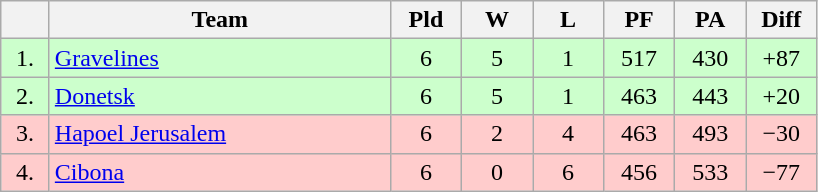<table class="wikitable" style="text-align:center">
<tr>
<th width=25></th>
<th width=220>Team</th>
<th width=40>Pld</th>
<th width=40>W</th>
<th width=40>L</th>
<th width=40>PF</th>
<th width=40>PA</th>
<th width=40>Diff</th>
</tr>
<tr style="background: #ccffcc;">
<td>1.</td>
<td align=left> <a href='#'>Gravelines</a></td>
<td>6</td>
<td>5</td>
<td>1</td>
<td>517</td>
<td>430</td>
<td>+87</td>
</tr>
<tr style="background: #ccffcc;">
<td>2.</td>
<td align=left> <a href='#'>Donetsk</a></td>
<td>6</td>
<td>5</td>
<td>1</td>
<td>463</td>
<td>443</td>
<td>+20</td>
</tr>
<tr style="background:#ffcccc;">
<td>3.</td>
<td align=left> <a href='#'>Hapoel Jerusalem</a></td>
<td>6</td>
<td>2</td>
<td>4</td>
<td>463</td>
<td>493</td>
<td>−30</td>
</tr>
<tr style="background:#ffcccc;">
<td>4.</td>
<td align=left> <a href='#'>Cibona</a></td>
<td>6</td>
<td>0</td>
<td>6</td>
<td>456</td>
<td>533</td>
<td>−77</td>
</tr>
</table>
